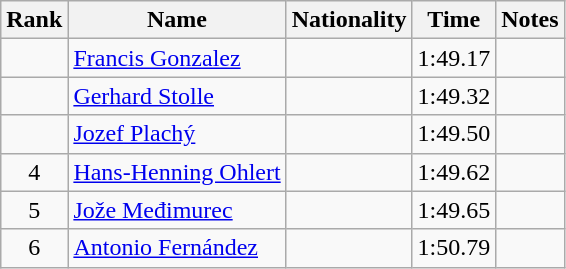<table class="wikitable sortable" style="text-align:center">
<tr>
<th>Rank</th>
<th>Name</th>
<th>Nationality</th>
<th>Time</th>
<th>Notes</th>
</tr>
<tr>
<td></td>
<td align="left"><a href='#'>Francis Gonzalez</a></td>
<td align=left></td>
<td>1:49.17</td>
<td></td>
</tr>
<tr>
<td></td>
<td align="left"><a href='#'>Gerhard Stolle</a></td>
<td align=left></td>
<td>1:49.32</td>
<td></td>
</tr>
<tr>
<td></td>
<td align="left"><a href='#'>Jozef Plachý</a></td>
<td align=left></td>
<td>1:49.50</td>
<td></td>
</tr>
<tr>
<td>4</td>
<td align="left"><a href='#'>Hans-Henning Ohlert</a></td>
<td align=left></td>
<td>1:49.62</td>
<td></td>
</tr>
<tr>
<td>5</td>
<td align="left"><a href='#'>Jože Međimurec</a></td>
<td align=left></td>
<td>1:49.65</td>
<td></td>
</tr>
<tr>
<td>6</td>
<td align="left"><a href='#'>Antonio Fernández</a></td>
<td align=left></td>
<td>1:50.79</td>
<td></td>
</tr>
</table>
